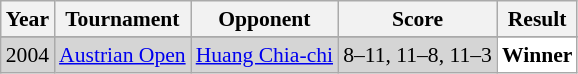<table class="sortable wikitable" style="font-size: 90%;">
<tr>
<th>Year</th>
<th>Tournament</th>
<th>Opponent</th>
<th>Score</th>
<th>Result</th>
</tr>
<tr>
</tr>
<tr style="background:#D5D5D5">
<td align="center">2004</td>
<td align="left"><a href='#'>Austrian Open</a></td>
<td align="left"> <a href='#'>Huang Chia-chi</a></td>
<td align="left">8–11, 11–8, 11–3</td>
<td style="text-align:left; background:white"> <strong>Winner</strong></td>
</tr>
</table>
